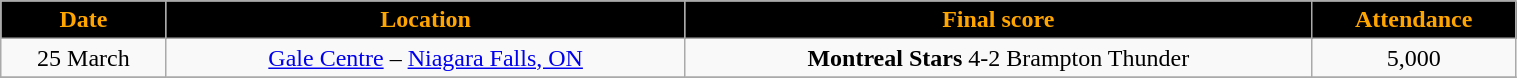<table class="wikitable" width="80%">
<tr align="center"  style="background:black;color:orange;">
<td><strong>Date</strong></td>
<td><strong>Location</strong></td>
<td><strong>Final score</strong></td>
<td><strong>Attendance</strong></td>
</tr>
<tr align="center" bgcolor="">
<td>25 March</td>
<td><a href='#'>Gale Centre</a> – <a href='#'>Niagara Falls, ON</a></td>
<td><strong>Montreal Stars</strong>  4-2 Brampton Thunder</td>
<td>5,000</td>
</tr>
<tr align="center" bgcolor="">
</tr>
</table>
